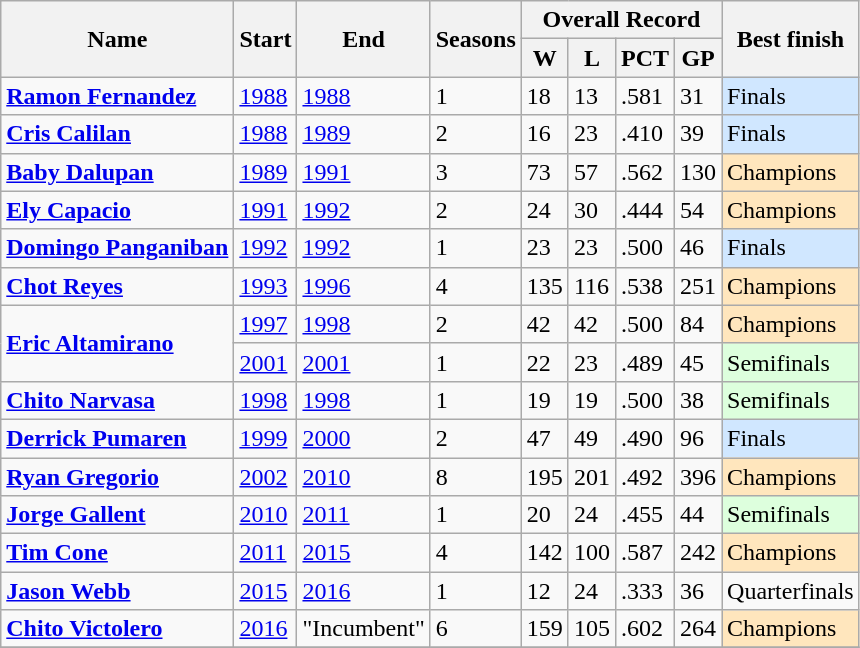<table class="wikitable">
<tr>
<th rowspan="2">Name</th>
<th rowspan="2">Start</th>
<th rowspan="2">End</th>
<th rowspan="2">Seasons</th>
<th colspan="4">Overall Record</th>
<th rowspan="2">Best finish</th>
</tr>
<tr>
<th>W</th>
<th>L</th>
<th>PCT</th>
<th>GP</th>
</tr>
<tr>
<td><strong><a href='#'>Ramon Fernandez</a></strong></td>
<td><a href='#'>1988</a></td>
<td><a href='#'>1988</a></td>
<td>1</td>
<td>18</td>
<td>13</td>
<td>.581</td>
<td>31</td>
<td bgcolor=#D0E7FF>Finals</td>
</tr>
<tr>
<td><strong><a href='#'>Cris Calilan</a></strong></td>
<td><a href='#'>1988</a></td>
<td><a href='#'>1989</a></td>
<td>2</td>
<td>16</td>
<td>23</td>
<td>.410</td>
<td>39</td>
<td bgcolor=#D0E7FF>Finals</td>
</tr>
<tr>
<td><strong><a href='#'>Baby Dalupan</a></strong></td>
<td><a href='#'>1989</a></td>
<td><a href='#'>1991</a></td>
<td>3</td>
<td>73</td>
<td>57</td>
<td>.562</td>
<td>130</td>
<td bgcolor=#FFE6BD>Champions</td>
</tr>
<tr>
<td><strong><a href='#'>Ely Capacio</a></strong></td>
<td><a href='#'>1991</a></td>
<td><a href='#'>1992</a></td>
<td>2</td>
<td>24</td>
<td>30</td>
<td>.444</td>
<td>54</td>
<td bgcolor=#FFE6BD>Champions</td>
</tr>
<tr>
<td><strong><a href='#'>Domingo Panganiban</a></strong></td>
<td><a href='#'>1992</a></td>
<td><a href='#'>1992</a></td>
<td>1</td>
<td>23</td>
<td>23</td>
<td>.500</td>
<td>46</td>
<td bgcolor=#D0E7FF>Finals</td>
</tr>
<tr>
<td><strong><a href='#'>Chot Reyes</a></strong></td>
<td><a href='#'>1993</a></td>
<td><a href='#'>1996</a></td>
<td>4</td>
<td>135</td>
<td>116</td>
<td>.538</td>
<td>251</td>
<td bgcolor=#FFE6BD>Champions</td>
</tr>
<tr>
<td rowspan=2><strong><a href='#'>Eric Altamirano</a></strong></td>
<td><a href='#'>1997</a></td>
<td><a href='#'>1998</a></td>
<td>2</td>
<td>42</td>
<td>42</td>
<td>.500</td>
<td>84</td>
<td bgcolor=#FFE6BD>Champions</td>
</tr>
<tr>
<td><a href='#'>2001</a></td>
<td><a href='#'>2001</a></td>
<td>1</td>
<td>22</td>
<td>23</td>
<td>.489</td>
<td>45</td>
<td bgcolor=#DDFFDD>Semifinals</td>
</tr>
<tr>
<td><strong><a href='#'>Chito Narvasa</a></strong></td>
<td><a href='#'>1998</a></td>
<td><a href='#'>1998</a></td>
<td>1</td>
<td>19</td>
<td>19</td>
<td>.500</td>
<td>38</td>
<td bgcolor=#DDFFDD>Semifinals</td>
</tr>
<tr>
<td><strong><a href='#'>Derrick Pumaren</a></strong></td>
<td><a href='#'>1999</a></td>
<td><a href='#'>2000</a></td>
<td>2</td>
<td>47</td>
<td>49</td>
<td>.490</td>
<td>96</td>
<td bgcolor=#D0E7FF>Finals</td>
</tr>
<tr>
<td><strong><a href='#'>Ryan Gregorio</a></strong></td>
<td><a href='#'>2002</a></td>
<td><a href='#'>2010</a></td>
<td>8</td>
<td>195</td>
<td>201</td>
<td>.492</td>
<td>396</td>
<td bgcolor=#FFE6BD>Champions</td>
</tr>
<tr>
<td><strong><a href='#'>Jorge Gallent</a></strong></td>
<td><a href='#'>2010</a></td>
<td><a href='#'>2011</a></td>
<td>1</td>
<td>20</td>
<td>24</td>
<td>.455</td>
<td>44</td>
<td bgcolor=#DDFFDD>Semifinals</td>
</tr>
<tr>
<td><strong><a href='#'>Tim Cone</a></strong></td>
<td><a href='#'>2011</a></td>
<td><a href='#'>2015</a></td>
<td>4</td>
<td>142</td>
<td>100</td>
<td>.587</td>
<td>242</td>
<td bgcolor=#FFE6BD>Champions</td>
</tr>
<tr>
<td><strong><a href='#'>Jason Webb</a></strong></td>
<td><a href='#'>2015</a></td>
<td><a href='#'>2016</a></td>
<td>1</td>
<td>12</td>
<td>24</td>
<td>.333</td>
<td>36</td>
<td>Quarterfinals</td>
</tr>
<tr>
<td><strong><a href='#'>Chito Victolero</a></strong></td>
<td><a href='#'>2016</a></td>
<td>"Incumbent"</td>
<td>6</td>
<td>159</td>
<td>105</td>
<td>.602</td>
<td>264</td>
<td bgcolor=#FFE6BD>Champions</td>
</tr>
<tr>
</tr>
</table>
